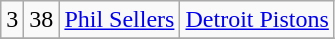<table class="wikitable">
<tr align="center" bgcolor="">
<td>3</td>
<td>38</td>
<td><a href='#'>Phil Sellers</a></td>
<td><a href='#'>Detroit Pistons</a></td>
</tr>
<tr align="center" bgcolor="">
</tr>
</table>
